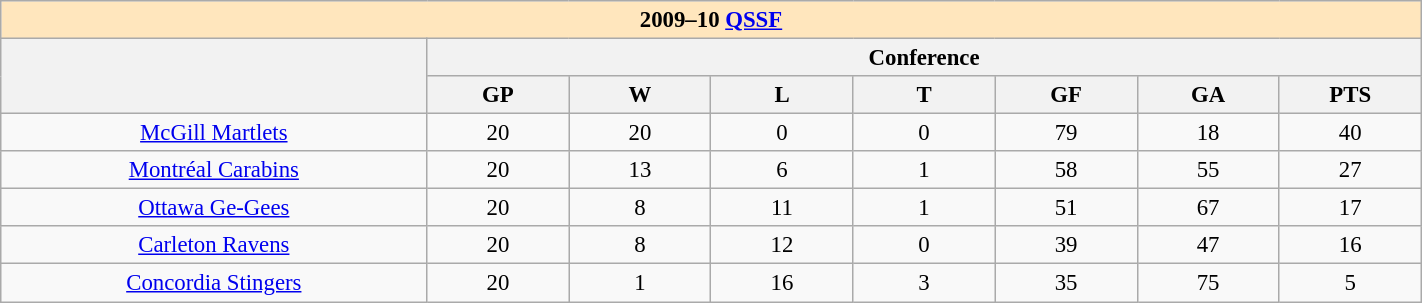<table class=wikitable style="text-align:center; font-size:95%;" width=75%>
<tr>
<th colspan="15" style="background-color: #FFE6BD;">2009–10 <a href='#'>QSSF</a></th>
</tr>
<tr>
<th rowspan="2" width="15%"></th>
<th colspan="7">Conference</th>
</tr>
<tr>
<th width="5%">GP</th>
<th width="5%">W</th>
<th width="5%">L</th>
<th width="5%">T</th>
<th width="5%">GF</th>
<th width="5%">GA</th>
<th width="5%">PTS</th>
</tr>
<tr align=center>
<td><a href='#'>McGill Martlets</a></td>
<td>20</td>
<td>20</td>
<td>0</td>
<td>0</td>
<td>79</td>
<td>18</td>
<td>40</td>
</tr>
<tr align=center>
<td><a href='#'>Montréal Carabins</a></td>
<td>20</td>
<td>13</td>
<td>6</td>
<td>1</td>
<td>58</td>
<td>55</td>
<td>27</td>
</tr>
<tr align=center>
<td><a href='#'>Ottawa Ge-Gees</a></td>
<td>20</td>
<td>8</td>
<td>11</td>
<td>1</td>
<td>51</td>
<td>67</td>
<td>17</td>
</tr>
<tr align=center>
<td><a href='#'>Carleton Ravens</a></td>
<td>20</td>
<td>8</td>
<td>12</td>
<td>0</td>
<td>39</td>
<td>47</td>
<td>16</td>
</tr>
<tr align=center>
<td><a href='#'>Concordia Stingers</a></td>
<td>20</td>
<td>1</td>
<td>16</td>
<td>3</td>
<td>35</td>
<td>75</td>
<td>5</td>
</tr>
</table>
